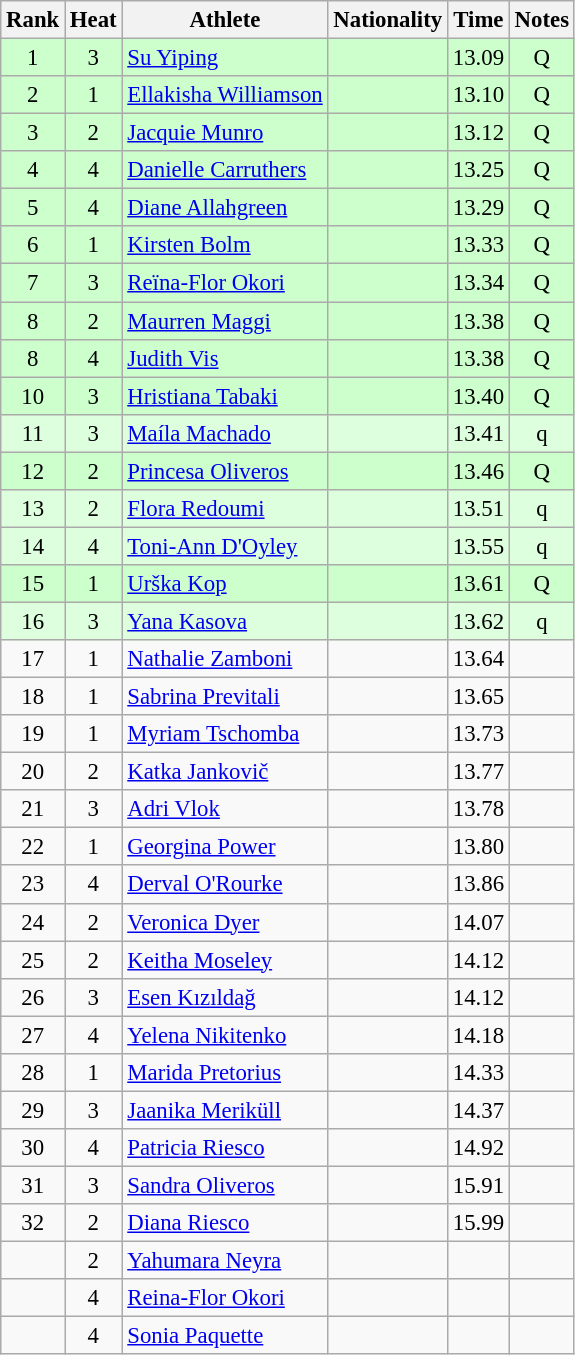<table class="wikitable sortable" style="text-align:center;font-size:95%">
<tr>
<th>Rank</th>
<th>Heat</th>
<th>Athlete</th>
<th>Nationality</th>
<th>Time</th>
<th>Notes</th>
</tr>
<tr bgcolor=ccffcc>
<td>1</td>
<td>3</td>
<td align="left"><a href='#'>Su Yiping</a></td>
<td align=left></td>
<td>13.09</td>
<td>Q</td>
</tr>
<tr bgcolor=ccffcc>
<td>2</td>
<td>1</td>
<td align="left"><a href='#'>Ellakisha Williamson</a></td>
<td align=left></td>
<td>13.10</td>
<td>Q</td>
</tr>
<tr bgcolor=ccffcc>
<td>3</td>
<td>2</td>
<td align="left"><a href='#'>Jacquie Munro</a></td>
<td align=left></td>
<td>13.12</td>
<td>Q</td>
</tr>
<tr bgcolor=ccffcc>
<td>4</td>
<td>4</td>
<td align="left"><a href='#'>Danielle Carruthers</a></td>
<td align=left></td>
<td>13.25</td>
<td>Q</td>
</tr>
<tr bgcolor=ccffcc>
<td>5</td>
<td>4</td>
<td align="left"><a href='#'>Diane Allahgreen</a></td>
<td align=left></td>
<td>13.29</td>
<td>Q</td>
</tr>
<tr bgcolor=ccffcc>
<td>6</td>
<td>1</td>
<td align="left"><a href='#'>Kirsten Bolm</a></td>
<td align=left></td>
<td>13.33</td>
<td>Q</td>
</tr>
<tr bgcolor=ccffcc>
<td>7</td>
<td>3</td>
<td align="left"><a href='#'>Reïna-Flor Okori</a></td>
<td align=left></td>
<td>13.34</td>
<td>Q</td>
</tr>
<tr bgcolor=ccffcc>
<td>8</td>
<td>2</td>
<td align="left"><a href='#'>Maurren Maggi</a></td>
<td align=left></td>
<td>13.38</td>
<td>Q</td>
</tr>
<tr bgcolor=ccffcc>
<td>8</td>
<td>4</td>
<td align="left"><a href='#'>Judith Vis</a></td>
<td align=left></td>
<td>13.38</td>
<td>Q</td>
</tr>
<tr bgcolor=ccffcc>
<td>10</td>
<td>3</td>
<td align="left"><a href='#'>Hristiana Tabaki</a></td>
<td align=left></td>
<td>13.40</td>
<td>Q</td>
</tr>
<tr bgcolor=ddffdd>
<td>11</td>
<td>3</td>
<td align="left"><a href='#'>Maíla Machado</a></td>
<td align=left></td>
<td>13.41</td>
<td>q</td>
</tr>
<tr bgcolor=ccffcc>
<td>12</td>
<td>2</td>
<td align="left"><a href='#'>Princesa Oliveros</a></td>
<td align=left></td>
<td>13.46</td>
<td>Q</td>
</tr>
<tr bgcolor=ddffdd>
<td>13</td>
<td>2</td>
<td align="left"><a href='#'>Flora Redoumi</a></td>
<td align=left></td>
<td>13.51</td>
<td>q</td>
</tr>
<tr bgcolor=ddffdd>
<td>14</td>
<td>4</td>
<td align="left"><a href='#'>Toni-Ann D'Oyley</a></td>
<td align=left></td>
<td>13.55</td>
<td>q</td>
</tr>
<tr bgcolor=ccffcc>
<td>15</td>
<td>1</td>
<td align="left"><a href='#'>Urška Kop</a></td>
<td align=left></td>
<td>13.61</td>
<td>Q</td>
</tr>
<tr bgcolor=ddffdd>
<td>16</td>
<td>3</td>
<td align="left"><a href='#'>Yana Kasova</a></td>
<td align=left></td>
<td>13.62</td>
<td>q</td>
</tr>
<tr>
<td>17</td>
<td>1</td>
<td align="left"><a href='#'>Nathalie Zamboni</a></td>
<td align=left></td>
<td>13.64</td>
<td></td>
</tr>
<tr>
<td>18</td>
<td>1</td>
<td align="left"><a href='#'>Sabrina Previtali</a></td>
<td align=left></td>
<td>13.65</td>
<td></td>
</tr>
<tr>
<td>19</td>
<td>1</td>
<td align="left"><a href='#'>Myriam Tschomba</a></td>
<td align=left></td>
<td>13.73</td>
<td></td>
</tr>
<tr>
<td>20</td>
<td>2</td>
<td align="left"><a href='#'>Katka Jankovič</a></td>
<td align=left></td>
<td>13.77</td>
<td></td>
</tr>
<tr>
<td>21</td>
<td>3</td>
<td align="left"><a href='#'>Adri Vlok</a></td>
<td align=left></td>
<td>13.78</td>
<td></td>
</tr>
<tr>
<td>22</td>
<td>1</td>
<td align="left"><a href='#'>Georgina Power</a></td>
<td align=left></td>
<td>13.80</td>
<td></td>
</tr>
<tr>
<td>23</td>
<td>4</td>
<td align="left"><a href='#'>Derval O'Rourke</a></td>
<td align=left></td>
<td>13.86</td>
<td></td>
</tr>
<tr>
<td>24</td>
<td>2</td>
<td align="left"><a href='#'>Veronica Dyer</a></td>
<td align=left></td>
<td>14.07</td>
<td></td>
</tr>
<tr>
<td>25</td>
<td>2</td>
<td align="left"><a href='#'>Keitha Moseley</a></td>
<td align=left></td>
<td>14.12</td>
<td></td>
</tr>
<tr>
<td>26</td>
<td>3</td>
<td align="left"><a href='#'>Esen Kızıldağ</a></td>
<td align=left></td>
<td>14.12</td>
<td></td>
</tr>
<tr>
<td>27</td>
<td>4</td>
<td align="left"><a href='#'>Yelena Nikitenko</a></td>
<td align=left></td>
<td>14.18</td>
<td></td>
</tr>
<tr>
<td>28</td>
<td>1</td>
<td align="left"><a href='#'>Marida Pretorius</a></td>
<td align=left></td>
<td>14.33</td>
<td></td>
</tr>
<tr>
<td>29</td>
<td>3</td>
<td align="left"><a href='#'>Jaanika Meriküll</a></td>
<td align=left></td>
<td>14.37</td>
<td></td>
</tr>
<tr>
<td>30</td>
<td>4</td>
<td align="left"><a href='#'>Patricia Riesco</a></td>
<td align=left></td>
<td>14.92</td>
<td></td>
</tr>
<tr>
<td>31</td>
<td>3</td>
<td align="left"><a href='#'>Sandra Oliveros</a></td>
<td align=left></td>
<td>15.91</td>
<td></td>
</tr>
<tr>
<td>32</td>
<td>2</td>
<td align="left"><a href='#'>Diana Riesco</a></td>
<td align=left></td>
<td>15.99</td>
<td></td>
</tr>
<tr>
<td></td>
<td>2</td>
<td align="left"><a href='#'>Yahumara Neyra</a></td>
<td align=left></td>
<td></td>
<td></td>
</tr>
<tr>
<td></td>
<td>4</td>
<td align="left"><a href='#'>Reina-Flor Okori</a></td>
<td align=left></td>
<td></td>
<td></td>
</tr>
<tr>
<td></td>
<td>4</td>
<td align="left"><a href='#'>Sonia Paquette</a></td>
<td align=left></td>
<td></td>
<td></td>
</tr>
</table>
